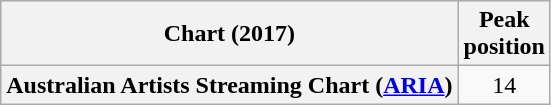<table class="wikitable sortable plainrowheaders" style="text-align:center;">
<tr>
<th>Chart (2017)</th>
<th>Peak <br> position</th>
</tr>
<tr>
<th scope="row">Australian Artists Streaming Chart (<a href='#'>ARIA</a>)</th>
<td>14</td>
</tr>
</table>
